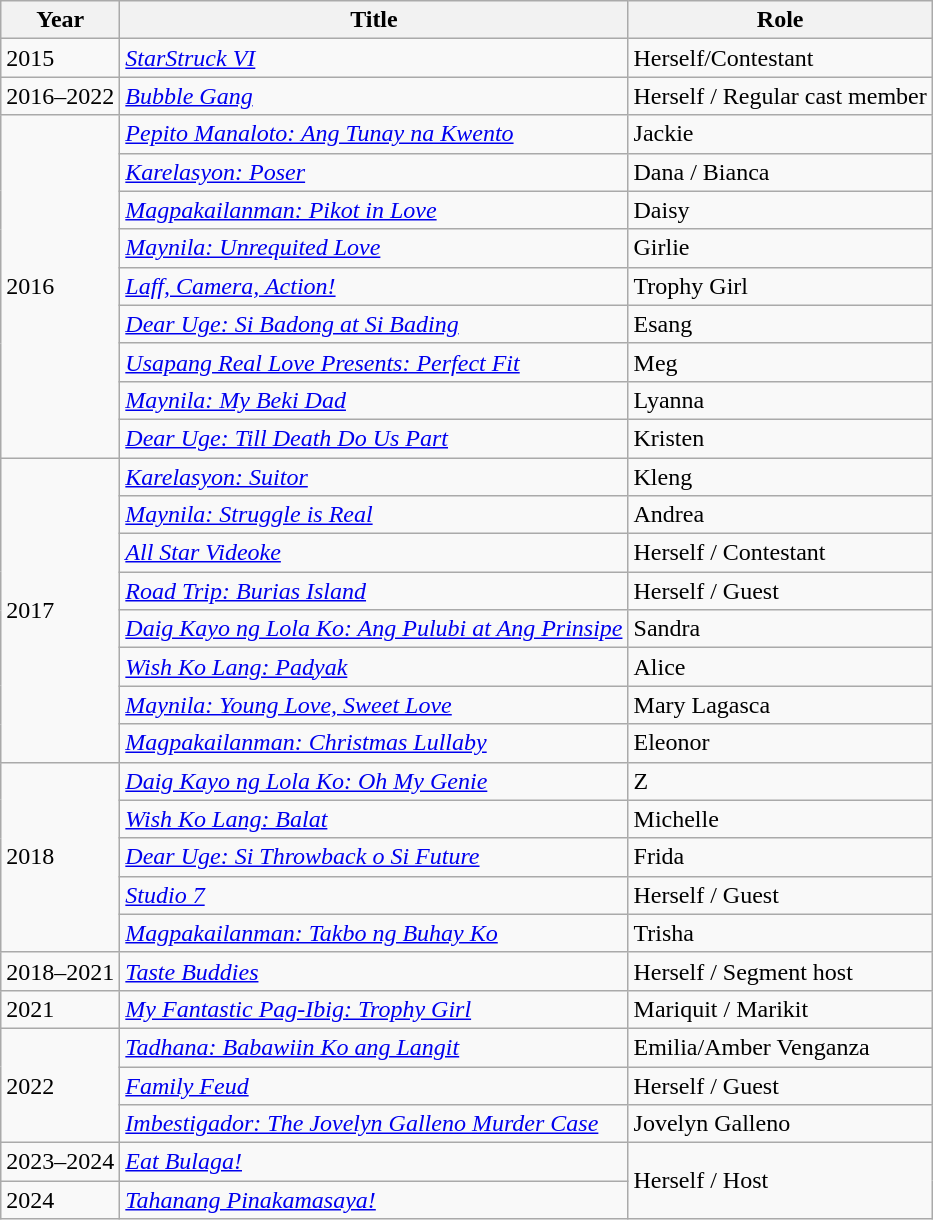<table class="wikitable sortable">
<tr>
<th>Year</th>
<th>Title</th>
<th>Role</th>
</tr>
<tr>
<td>2015</td>
<td><em><a href='#'>StarStruck VI</a></em></td>
<td>Herself/Contestant</td>
</tr>
<tr>
<td>2016–2022</td>
<td><em><a href='#'>Bubble Gang</a></em></td>
<td>Herself / Regular cast member</td>
</tr>
<tr>
<td rowspan="9">2016</td>
<td><em><a href='#'>Pepito Manaloto: Ang Tunay na Kwento</a></em></td>
<td>Jackie</td>
</tr>
<tr>
<td><em><a href='#'>Karelasyon: Poser</a></em></td>
<td>Dana / Bianca</td>
</tr>
<tr>
<td><em><a href='#'>Magpakailanman: Pikot in Love</a></em></td>
<td>Daisy</td>
</tr>
<tr>
<td><em><a href='#'>Maynila: Unrequited Love</a></em></td>
<td>Girlie</td>
</tr>
<tr>
<td><em><a href='#'>Laff, Camera, Action!</a></em></td>
<td>Trophy Girl</td>
</tr>
<tr>
<td><em><a href='#'>Dear Uge: Si Badong at Si Bading</a></em></td>
<td>Esang</td>
</tr>
<tr>
<td><em><a href='#'>Usapang Real Love Presents: Perfect Fit</a></em></td>
<td>Meg</td>
</tr>
<tr>
<td><em><a href='#'>Maynila: My Beki Dad</a></em></td>
<td>Lyanna</td>
</tr>
<tr>
<td><em><a href='#'>Dear Uge: Till Death Do Us Part</a></em></td>
<td>Kristen</td>
</tr>
<tr>
<td rowspan="8">2017</td>
<td><em><a href='#'>Karelasyon: Suitor</a></em></td>
<td>Kleng</td>
</tr>
<tr>
<td><em><a href='#'>Maynila: Struggle is Real</a></em></td>
<td>Andrea</td>
</tr>
<tr>
<td><em><a href='#'>All Star Videoke</a></em></td>
<td>Herself / Contestant</td>
</tr>
<tr>
<td><em><a href='#'>Road Trip: Burias Island</a></em></td>
<td>Herself / Guest</td>
</tr>
<tr>
<td><em><a href='#'>Daig Kayo ng Lola Ko: Ang Pulubi at Ang Prinsipe</a></em></td>
<td>Sandra</td>
</tr>
<tr>
<td><em><a href='#'>Wish Ko Lang: Padyak</a></em></td>
<td>Alice</td>
</tr>
<tr>
<td><em><a href='#'>Maynila: Young Love, Sweet Love</a></em></td>
<td>Mary Lagasca</td>
</tr>
<tr>
<td><em><a href='#'>Magpakailanman: Christmas Lullaby</a></em></td>
<td>Eleonor</td>
</tr>
<tr>
<td rowspan="5">2018</td>
<td><em><a href='#'>Daig Kayo ng Lola Ko: Oh My Genie</a></em></td>
<td>Z</td>
</tr>
<tr>
<td><em><a href='#'>Wish Ko Lang: Balat</a></em></td>
<td>Michelle</td>
</tr>
<tr>
<td><em><a href='#'>Dear Uge: Si Throwback o Si Future</a></em></td>
<td>Frida</td>
</tr>
<tr>
<td><em><a href='#'>Studio 7</a></em></td>
<td>Herself / Guest</td>
</tr>
<tr>
<td><em><a href='#'>Magpakailanman: Takbo ng Buhay Ko</a></em></td>
<td>Trisha</td>
</tr>
<tr>
<td>2018–2021</td>
<td><em><a href='#'>Taste Buddies</a></em></td>
<td>Herself / Segment host</td>
</tr>
<tr>
<td>2021</td>
<td><em><a href='#'>My Fantastic Pag-Ibig: Trophy Girl</a></em></td>
<td>Mariquit / Marikit</td>
</tr>
<tr>
<td rowspan="3">2022</td>
<td><em><a href='#'>Tadhana: Babawiin Ko ang Langit</a></em></td>
<td>Emilia/Amber Venganza</td>
</tr>
<tr>
<td><em><a href='#'>Family Feud</a></em></td>
<td>Herself / Guest</td>
</tr>
<tr>
<td><em><a href='#'>Imbestigador: The Jovelyn Galleno Murder Case</a></em></td>
<td>Jovelyn Galleno</td>
</tr>
<tr>
<td>2023–2024</td>
<td><em><a href='#'>Eat Bulaga!</a></em></td>
<td rowspan="2">Herself / Host</td>
</tr>
<tr>
<td>2024</td>
<td><em><a href='#'> Tahanang Pinakamasaya!</a></em></td>
</tr>
</table>
